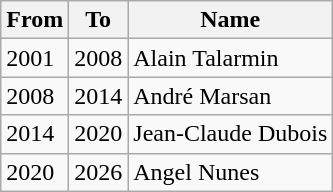<table class="wikitable">
<tr>
<th>From</th>
<th>To</th>
<th>Name</th>
</tr>
<tr>
<td>2001</td>
<td>2008</td>
<td>Alain Talarmin</td>
</tr>
<tr>
<td>2008</td>
<td>2014</td>
<td>André Marsan</td>
</tr>
<tr>
<td>2014</td>
<td>2020</td>
<td>Jean-Claude Dubois</td>
</tr>
<tr>
<td>2020</td>
<td>2026</td>
<td>Angel Nunes</td>
</tr>
</table>
